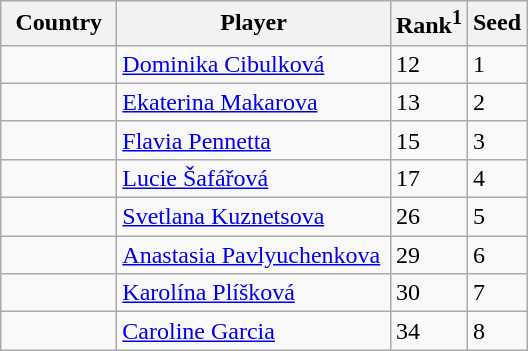<table class="sortable wikitable">
<tr>
<th width="70">Country</th>
<th width="175">Player</th>
<th>Rank<sup>1</sup></th>
<th>Seed</th>
</tr>
<tr>
<td></td>
<td><a href='#'>Dominika Cibulková</a></td>
<td>12</td>
<td>1</td>
</tr>
<tr>
<td></td>
<td><a href='#'>Ekaterina Makarova</a></td>
<td>13</td>
<td>2</td>
</tr>
<tr>
<td></td>
<td><a href='#'>Flavia Pennetta</a></td>
<td>15</td>
<td>3</td>
</tr>
<tr>
<td></td>
<td><a href='#'>Lucie Šafářová</a></td>
<td>17</td>
<td>4</td>
</tr>
<tr>
<td></td>
<td><a href='#'>Svetlana Kuznetsova</a></td>
<td>26</td>
<td>5</td>
</tr>
<tr>
<td></td>
<td><a href='#'>Anastasia Pavlyuchenkova</a></td>
<td>29</td>
<td>6</td>
</tr>
<tr>
<td></td>
<td><a href='#'>Karolína Plíšková</a></td>
<td>30</td>
<td>7</td>
</tr>
<tr>
<td></td>
<td><a href='#'>Caroline Garcia</a></td>
<td>34</td>
<td>8</td>
</tr>
</table>
